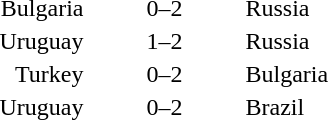<table style="text-align:center">
<tr>
<th width=200></th>
<th width=100></th>
<th width=200></th>
</tr>
<tr>
<td align=right>Bulgaria</td>
<td>0–2</td>
<td align=left>Russia</td>
</tr>
<tr>
<td align=right>Uruguay</td>
<td>1–2</td>
<td align=left>Russia</td>
</tr>
<tr>
<td align=right>Turkey</td>
<td>0–2</td>
<td align=left>Bulgaria</td>
</tr>
<tr>
<td align=right>Uruguay</td>
<td>0–2</td>
<td align=left>Brazil</td>
</tr>
<tr>
</tr>
</table>
